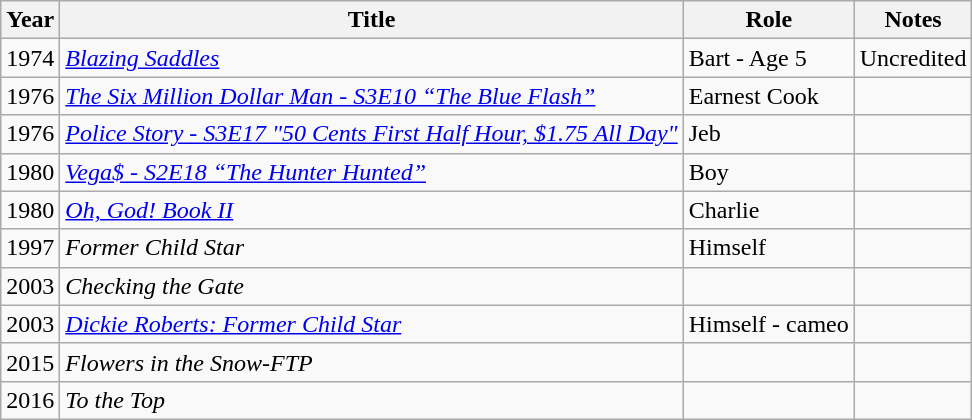<table class="wikitable">
<tr>
<th>Year</th>
<th>Title</th>
<th>Role</th>
<th>Notes</th>
</tr>
<tr>
<td>1974</td>
<td><em><a href='#'>Blazing Saddles</a></em></td>
<td>Bart - Age 5</td>
<td>Uncredited</td>
</tr>
<tr>
<td>1976</td>
<td><em><a href='#'>The Six Million Dollar Man - S3E10 “The Blue Flash”</a></em></td>
<td>Earnest Cook</td>
<td></td>
</tr>
<tr>
<td>1976</td>
<td><em><a href='#'>Police Story - S3E17 "50 Cents First Half Hour, $1.75 All Day"</a></em></td>
<td>Jeb</td>
<td></td>
</tr>
<tr>
<td>1980</td>
<td><em><a href='#'>Vega$ - S2E18 “The Hunter Hunted”</a></em></td>
<td>Boy</td>
<td></td>
</tr>
<tr>
<td>1980</td>
<td><em><a href='#'>Oh, God! Book II</a></em></td>
<td>Charlie</td>
<td></td>
</tr>
<tr>
<td>1997</td>
<td><em>Former Child Star</em></td>
<td>Himself</td>
<td></td>
</tr>
<tr>
<td>2003</td>
<td><em>Checking the Gate</em></td>
<td></td>
<td></td>
</tr>
<tr>
<td>2003</td>
<td><em><a href='#'>Dickie Roberts: Former Child Star</a></em></td>
<td>Himself - cameo</td>
<td></td>
</tr>
<tr>
<td>2015</td>
<td><em>Flowers in the Snow-FTP</em></td>
<td></td>
<td></td>
</tr>
<tr>
<td>2016</td>
<td><em>To the Top</em></td>
<td></td>
<td></td>
</tr>
</table>
